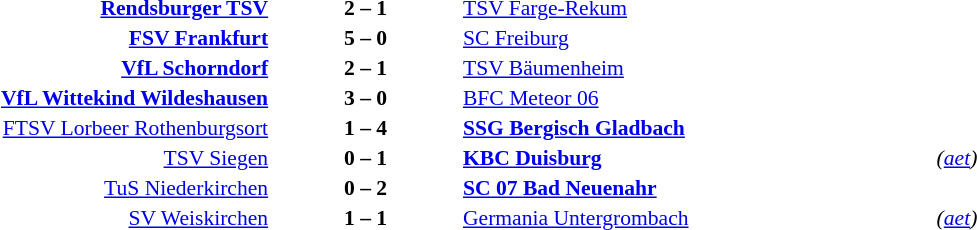<table width=100% cellspacing=1>
<tr>
<th width=25%></th>
<th width=10%></th>
<th width=25%></th>
<th></th>
</tr>
<tr style=font-size:90%>
<td align=right><strong><a href='#'>Rendsburger TSV</a></strong></td>
<td align=center><strong>2 – 1</strong></td>
<td><a href='#'>TSV Farge-Rekum</a></td>
</tr>
<tr style=font-size:90%>
<td align=right><strong><a href='#'>FSV Frankfurt</a></strong></td>
<td align=center><strong>5 – 0</strong></td>
<td><a href='#'>SC Freiburg</a></td>
</tr>
<tr style=font-size:90%>
<td align=right><strong><a href='#'>VfL Schorndorf</a></strong></td>
<td align=center><strong>2 – 1</strong></td>
<td><a href='#'>TSV Bäumenheim</a></td>
</tr>
<tr style=font-size:90%>
<td align=right><strong><a href='#'>VfL Wittekind Wildeshausen</a></strong></td>
<td align=center><strong>3 – 0</strong></td>
<td><a href='#'>BFC Meteor 06</a></td>
</tr>
<tr style=font-size:90%>
<td align=right><a href='#'>FTSV Lorbeer Rothenburgsort</a></td>
<td align=center><strong>1 – 4</strong></td>
<td><strong><a href='#'>SSG Bergisch Gladbach</a></strong></td>
</tr>
<tr style=font-size:90%>
<td align=right><a href='#'>TSV Siegen</a></td>
<td align=center><strong>0 – 1</strong></td>
<td><strong><a href='#'>KBC Duisburg</a></strong></td>
<td><em>(<a href='#'>aet</a>)</em></td>
</tr>
<tr style=font-size:90%>
<td align=right><a href='#'>TuS Niederkirchen</a></td>
<td align=center><strong>0 – 2</strong></td>
<td><strong><a href='#'>SC 07 Bad Neuenahr</a></strong></td>
</tr>
<tr style=font-size:90%>
<td align=right><a href='#'>SV Weiskirchen</a></td>
<td align=center><strong>1 – 1</strong></td>
<td><a href='#'>Germania Untergrombach</a></td>
<td><em>(<a href='#'>aet</a>)</em></td>
</tr>
</table>
